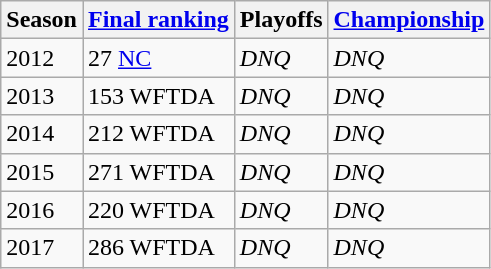<table class="wikitable sortable">
<tr>
<th>Season</th>
<th><a href='#'>Final ranking</a></th>
<th>Playoffs</th>
<th><a href='#'>Championship</a></th>
</tr>
<tr>
<td>2012</td>
<td>27 <a href='#'>NC</a></td>
<td><em>DNQ</em></td>
<td><em>DNQ</em></td>
</tr>
<tr>
<td>2013</td>
<td>153 WFTDA</td>
<td><em>DNQ</em></td>
<td><em>DNQ</em></td>
</tr>
<tr>
<td>2014</td>
<td>212 WFTDA</td>
<td><em>DNQ</em></td>
<td><em>DNQ</em></td>
</tr>
<tr>
<td>2015</td>
<td>271 WFTDA</td>
<td><em>DNQ</em></td>
<td><em>DNQ</em></td>
</tr>
<tr>
<td>2016</td>
<td>220 WFTDA</td>
<td><em>DNQ</em></td>
<td><em>DNQ</em></td>
</tr>
<tr>
<td>2017</td>
<td>286 WFTDA</td>
<td><em>DNQ</em></td>
<td><em>DNQ</em></td>
</tr>
</table>
